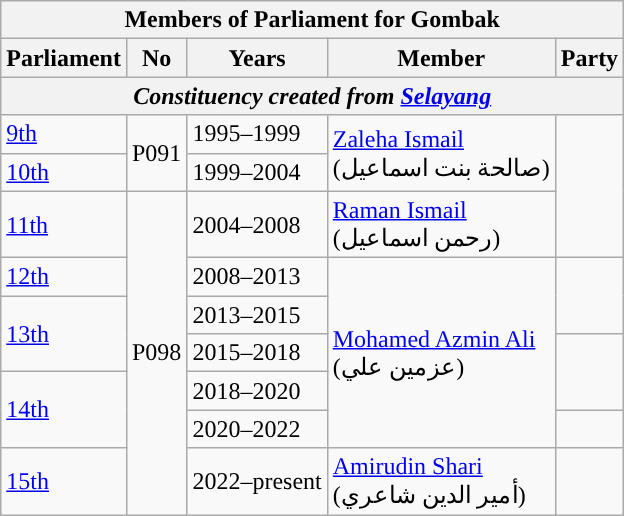<table class=wikitable>
<tr>
<th colspan="5">Members of Parliament for Gombak</th>
</tr>
<tr>
<th>Parliament</th>
<th>No</th>
<th>Years</th>
<th>Member</th>
<th>Party</th>
</tr>
<tr>
<th colspan="5" align="center"><em>Constituency created from <a href='#'>Selayang</a></em></th>
</tr>
<tr>
<td><a href='#'>9th</a></td>
<td rowspan="2">P091</td>
<td>1995–1999</td>
<td rowspan=2><a href='#'>Zaleha Ismail</a> <br> (صالحة بنت اسماعيل)</td>
<td rowspan=3></td>
</tr>
<tr>
<td><a href='#'>10th</a></td>
<td>1999–2004</td>
</tr>
<tr>
<td><a href='#'>11th</a></td>
<td rowspan=7>P098</td>
<td>2004–2008</td>
<td><a href='#'>Raman Ismail</a> <br> (رحمن اسماعيل)</td>
</tr>
<tr>
<td><a href='#'>12th</a></td>
<td>2008–2013</td>
<td rowspan=5><a href='#'>Mohamed Azmin Ali</a> <br> (عزمين علي)</td>
<td rowspan=2></td>
</tr>
<tr>
<td rowspan=2><a href='#'>13th</a></td>
<td>2013–2015</td>
</tr>
<tr>
<td>2015–2018</td>
<td rowspan=2></td>
</tr>
<tr>
<td rowspan=2><a href='#'>14th</a></td>
<td>2018–2020</td>
</tr>
<tr>
<td>2020–2022</td>
<td></td>
</tr>
<tr>
<td><a href='#'>15th</a></td>
<td>2022–present</td>
<td><a href='#'>Amirudin Shari</a>  <br>(أمير الدين شاعري)</td>
<td></td>
</tr>
</table>
